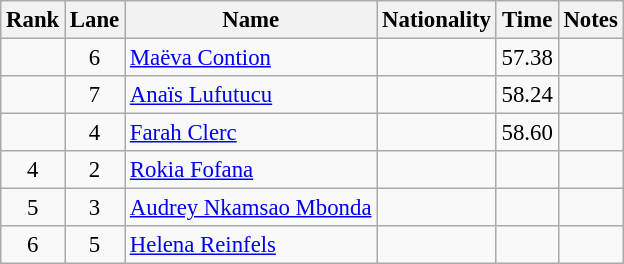<table class="wikitable sortable" style="text-align:center;font-size:95%">
<tr>
<th>Rank</th>
<th>Lane</th>
<th>Name</th>
<th>Nationality</th>
<th>Time</th>
<th>Notes</th>
</tr>
<tr>
<td></td>
<td>6</td>
<td align=left><a href='#'>Maëva Contion</a></td>
<td align=left></td>
<td>57.38</td>
<td></td>
</tr>
<tr>
<td></td>
<td>7</td>
<td align=left><a href='#'>Anaïs Lufutucu</a></td>
<td align=left></td>
<td>58.24</td>
<td></td>
</tr>
<tr>
<td></td>
<td>4</td>
<td align=left><a href='#'>Farah Clerc</a></td>
<td align=left></td>
<td>58.60</td>
<td></td>
</tr>
<tr>
<td>4</td>
<td>2</td>
<td align=left><a href='#'>Rokia Fofana</a></td>
<td align=left></td>
<td></td>
<td></td>
</tr>
<tr>
<td>5</td>
<td>3</td>
<td align=left><a href='#'>Audrey Nkamsao Mbonda</a></td>
<td align=left></td>
<td></td>
<td></td>
</tr>
<tr>
<td>6</td>
<td>5</td>
<td align=left><a href='#'>Helena Reinfels</a></td>
<td align=left></td>
<td></td>
<td></td>
</tr>
</table>
